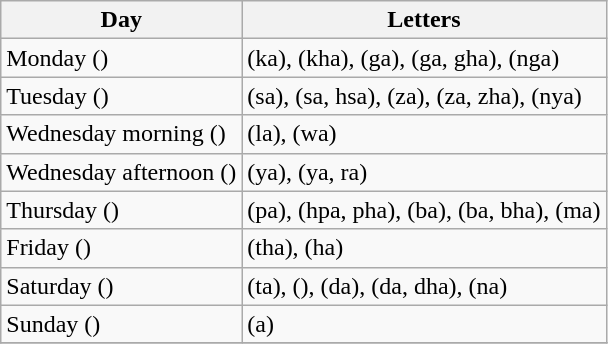<table class="wikitable">
<tr>
<th>Day</th>
<th>Letters</th>
</tr>
<tr>
<td>Monday ()</td>
<td> (ka),  (kha),  (ga),  (ga, gha),  (nga)</td>
</tr>
<tr>
<td>Tuesday ()</td>
<td> (sa),  (sa, hsa),  (za),  (za, zha),  (nya)</td>
</tr>
<tr>
<td>Wednesday morning ()</td>
<td> (la),  (wa)</td>
</tr>
<tr>
<td>Wednesday afternoon ()</td>
<td> (ya),  (ya, ra)</td>
</tr>
<tr>
<td>Thursday ()</td>
<td> (pa),  (hpa, pha),  (ba),  (ba, bha),  (ma)</td>
</tr>
<tr>
<td>Friday ()</td>
<td> (tha),  (ha)</td>
</tr>
<tr>
<td>Saturday ()</td>
<td> (ta),  (),  (da),  (da, dha),  (na)</td>
</tr>
<tr>
<td>Sunday ()</td>
<td> (a)</td>
</tr>
<tr>
</tr>
</table>
